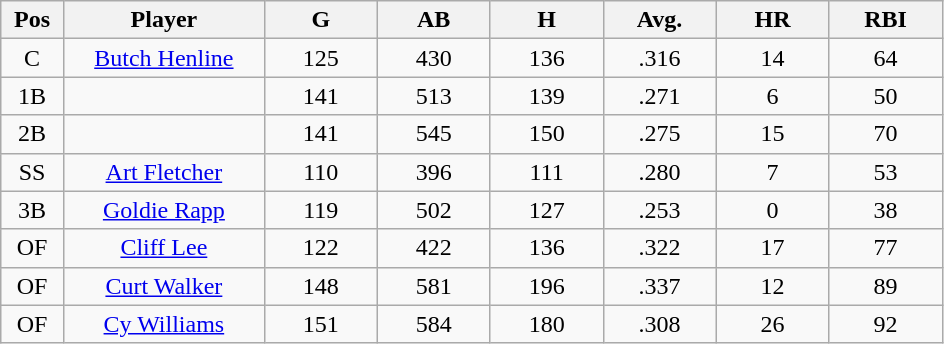<table class="wikitable sortable">
<tr>
<th bgcolor="#DDDDFF" width="5%">Pos</th>
<th bgcolor="#DDDDFF" width="16%">Player</th>
<th bgcolor="#DDDDFF" width="9%">G</th>
<th bgcolor="#DDDDFF" width="9%">AB</th>
<th bgcolor="#DDDDFF" width="9%">H</th>
<th bgcolor="#DDDDFF" width="9%">Avg.</th>
<th bgcolor="#DDDDFF" width="9%">HR</th>
<th bgcolor="#DDDDFF" width="9%">RBI</th>
</tr>
<tr align="center">
<td>C</td>
<td><a href='#'>Butch Henline</a></td>
<td>125</td>
<td>430</td>
<td>136</td>
<td>.316</td>
<td>14</td>
<td>64</td>
</tr>
<tr align="center">
<td>1B</td>
<td></td>
<td>141</td>
<td>513</td>
<td>139</td>
<td>.271</td>
<td>6</td>
<td>50</td>
</tr>
<tr align="center">
<td>2B</td>
<td></td>
<td>141</td>
<td>545</td>
<td>150</td>
<td>.275</td>
<td>15</td>
<td>70</td>
</tr>
<tr align="center">
<td>SS</td>
<td><a href='#'>Art Fletcher</a></td>
<td>110</td>
<td>396</td>
<td>111</td>
<td>.280</td>
<td>7</td>
<td>53</td>
</tr>
<tr align="center">
<td>3B</td>
<td><a href='#'>Goldie Rapp</a></td>
<td>119</td>
<td>502</td>
<td>127</td>
<td>.253</td>
<td>0</td>
<td>38</td>
</tr>
<tr align="center">
<td>OF</td>
<td><a href='#'>Cliff Lee</a></td>
<td>122</td>
<td>422</td>
<td>136</td>
<td>.322</td>
<td>17</td>
<td>77</td>
</tr>
<tr align="center">
<td>OF</td>
<td><a href='#'>Curt Walker</a></td>
<td>148</td>
<td>581</td>
<td>196</td>
<td>.337</td>
<td>12</td>
<td>89</td>
</tr>
<tr align="center">
<td>OF</td>
<td><a href='#'>Cy Williams</a></td>
<td>151</td>
<td>584</td>
<td>180</td>
<td>.308</td>
<td>26</td>
<td>92</td>
</tr>
</table>
